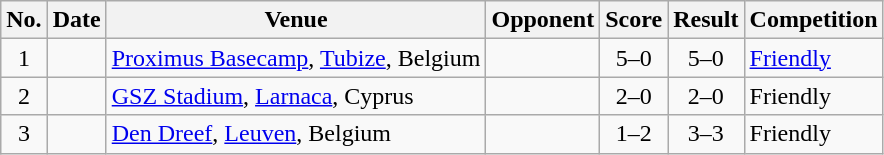<table class="wikitable sortable">
<tr>
<th scope="col">No.</th>
<th scope="col">Date</th>
<th scope="col">Venue</th>
<th scope="col">Opponent</th>
<th scope="col">Score</th>
<th scope="col">Result</th>
<th scope="col">Competition</th>
</tr>
<tr>
<td align="center">1</td>
<td></td>
<td><a href='#'>Proximus Basecamp</a>, <a href='#'>Tubize</a>, Belgium</td>
<td></td>
<td align="center">5–0</td>
<td align="center">5–0</td>
<td><a href='#'>Friendly</a></td>
</tr>
<tr>
<td align="center">2</td>
<td></td>
<td><a href='#'>GSZ Stadium</a>, <a href='#'>Larnaca</a>, Cyprus</td>
<td></td>
<td align="center">2–0</td>
<td align="center">2–0</td>
<td>Friendly</td>
</tr>
<tr>
<td align="center">3</td>
<td></td>
<td><a href='#'>Den Dreef</a>, <a href='#'>Leuven</a>, Belgium</td>
<td></td>
<td align="center">1–2</td>
<td align="center">3–3</td>
<td>Friendly</td>
</tr>
</table>
